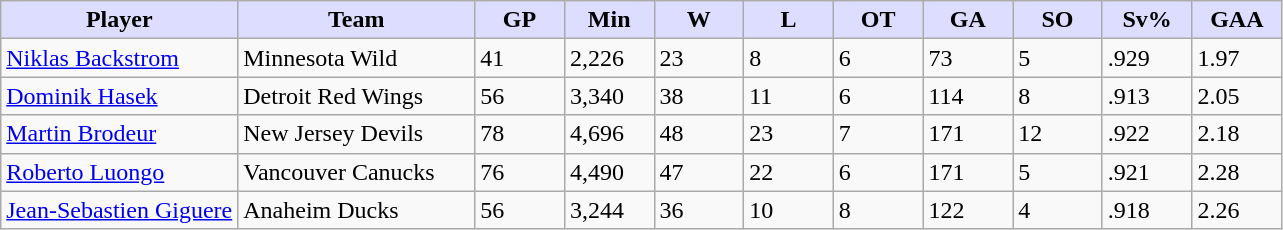<table class="wikitable sortable">
<tr>
<th style="background:#ddf; width:18.5%;">Player</th>
<th style="background:#ddf; width:18.5%;">Team</th>
<th style="background:#ddf; width:7%;">GP</th>
<th style="background:#ddf; width:7%;">Min</th>
<th style="background:#ddf; width:7%;">W</th>
<th style="background:#ddf; width:7%;">L</th>
<th style="background:#ddf; width:7%;">OT</th>
<th style="background:#ddf; width:7%;">GA</th>
<th style="background:#ddf; width:7%;">SO</th>
<th style="background:#ddf; width:7%;">Sv%</th>
<th style="background:#ddf; width:7%;">GAA</th>
</tr>
<tr>
<td><a href='#'>Niklas Backstrom</a></td>
<td>Minnesota Wild</td>
<td>41</td>
<td>2,226</td>
<td>23</td>
<td>8</td>
<td>6</td>
<td>73</td>
<td>5</td>
<td>.929</td>
<td>1.97</td>
</tr>
<tr>
<td><a href='#'>Dominik Hasek</a></td>
<td>Detroit Red Wings</td>
<td>56</td>
<td>3,340</td>
<td>38</td>
<td>11</td>
<td>6</td>
<td>114</td>
<td>8</td>
<td>.913</td>
<td>2.05</td>
</tr>
<tr>
<td><a href='#'>Martin Brodeur</a></td>
<td>New Jersey Devils</td>
<td>78</td>
<td>4,696</td>
<td>48</td>
<td>23</td>
<td>7</td>
<td>171</td>
<td>12</td>
<td>.922</td>
<td>2.18</td>
</tr>
<tr>
<td><a href='#'>Roberto Luongo</a></td>
<td>Vancouver Canucks</td>
<td>76</td>
<td>4,490</td>
<td>47</td>
<td>22</td>
<td>6</td>
<td>171</td>
<td>5</td>
<td>.921</td>
<td>2.28</td>
</tr>
<tr>
<td><a href='#'>Jean-Sebastien Giguere</a></td>
<td>Anaheim Ducks</td>
<td>56</td>
<td>3,244</td>
<td>36</td>
<td>10</td>
<td>8</td>
<td>122</td>
<td>4</td>
<td>.918</td>
<td>2.26</td>
</tr>
</table>
